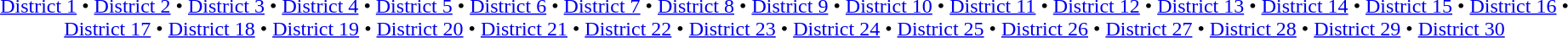<table id=toc class=toc summary=Contents>
<tr>
<td align=center><a href='#'>District 1</a> • <a href='#'>District 2</a> • <a href='#'>District 3</a> • <a href='#'>District 4</a> • <a href='#'>District 5</a> • <a href='#'>District 6</a> • <a href='#'>District 7</a> • <a href='#'>District 8</a> • <a href='#'>District 9</a> • <a href='#'>District 10</a> • <a href='#'>District 11</a> • <a href='#'>District 12</a> • <a href='#'>District 13</a> • <a href='#'>District 14</a> • <a href='#'>District 15</a> • <a href='#'>District 16</a> • <a href='#'>District 17</a> • <a href='#'>District 18</a> • <a href='#'>District 19</a> • <a href='#'>District 20</a> • <a href='#'>District 21</a> • <a href='#'>District 22</a> • <a href='#'>District 23</a> • <a href='#'>District 24</a> • <a href='#'>District 25</a> • <a href='#'>District 26</a> • <a href='#'>District 27</a> • <a href='#'>District 28</a> • <a href='#'>District 29</a> • <a href='#'>District 30</a></td>
</tr>
</table>
